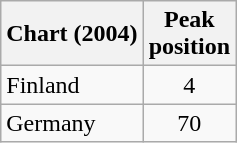<table class="wikitable">
<tr>
<th>Chart (2004)</th>
<th>Peak<br>position</th>
</tr>
<tr>
<td>Finland</td>
<td align="center">4</td>
</tr>
<tr>
<td>Germany</td>
<td align="center">70</td>
</tr>
</table>
